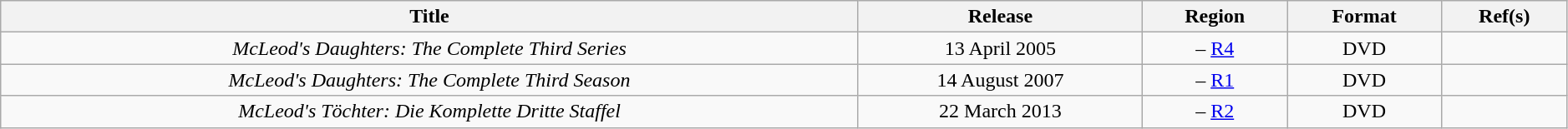<table class="wikitable" style="width:99%; text-align:center;">
<tr>
<th>Title</th>
<th>Release</th>
<th>Region</th>
<th>Format</th>
<th>Ref(s)</th>
</tr>
<tr>
<td><em>McLeod's Daughters: The Complete Third Series</em></td>
<td>13 April 2005</td>
<td> – <a href='#'>R4</a></td>
<td>DVD</td>
<td></td>
</tr>
<tr>
<td><em>McLeod's Daughters: The Complete Third Season</em></td>
<td>14 August 2007</td>
<td> – <a href='#'>R1</a></td>
<td>DVD</td>
<td></td>
</tr>
<tr>
<td><em>McLeod's Töchter: Die Komplette Dritte Staffel</em></td>
<td>22 March 2013</td>
<td> – <a href='#'>R2</a></td>
<td>DVD</td>
<td></td>
</tr>
</table>
